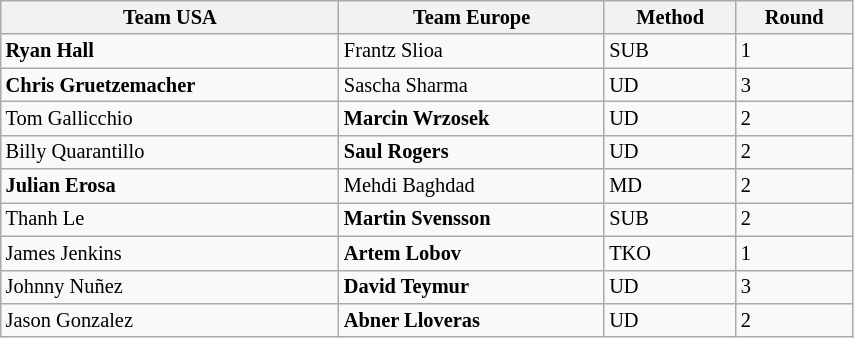<table class="wikitable sortable" style="font-size:85%; text-align:left; width:45%;">
<tr>
<th>Team USA</th>
<th>Team Europe</th>
<th>Method</th>
<th>Round</th>
</tr>
<tr>
<td> <strong>Ryan Hall</strong></td>
<td> Frantz Slioa</td>
<td>SUB</td>
<td>1</td>
</tr>
<tr>
<td> <strong>Chris Gruetzemacher</strong></td>
<td> Sascha Sharma</td>
<td>UD</td>
<td>3</td>
</tr>
<tr>
<td> Tom Gallicchio</td>
<td> <strong>Marcin Wrzosek</strong></td>
<td>UD</td>
<td>2</td>
</tr>
<tr>
<td> Billy Quarantillo</td>
<td> <strong>Saul Rogers</strong></td>
<td>UD</td>
<td>2</td>
</tr>
<tr>
<td> <strong>Julian Erosa</strong></td>
<td> Mehdi Baghdad</td>
<td>MD</td>
<td>2</td>
</tr>
<tr>
<td> Thanh Le</td>
<td> <strong>Martin Svensson</strong></td>
<td>SUB</td>
<td>2</td>
</tr>
<tr>
<td> James Jenkins</td>
<td> <strong>Artem Lobov</strong></td>
<td>TKO</td>
<td>1</td>
</tr>
<tr>
<td> Johnny Nuñez</td>
<td> <strong>David Teymur</strong></td>
<td>UD</td>
<td>3</td>
</tr>
<tr>
<td> Jason Gonzalez</td>
<td> <strong>Abner Lloveras</strong></td>
<td>UD</td>
<td>2</td>
</tr>
</table>
